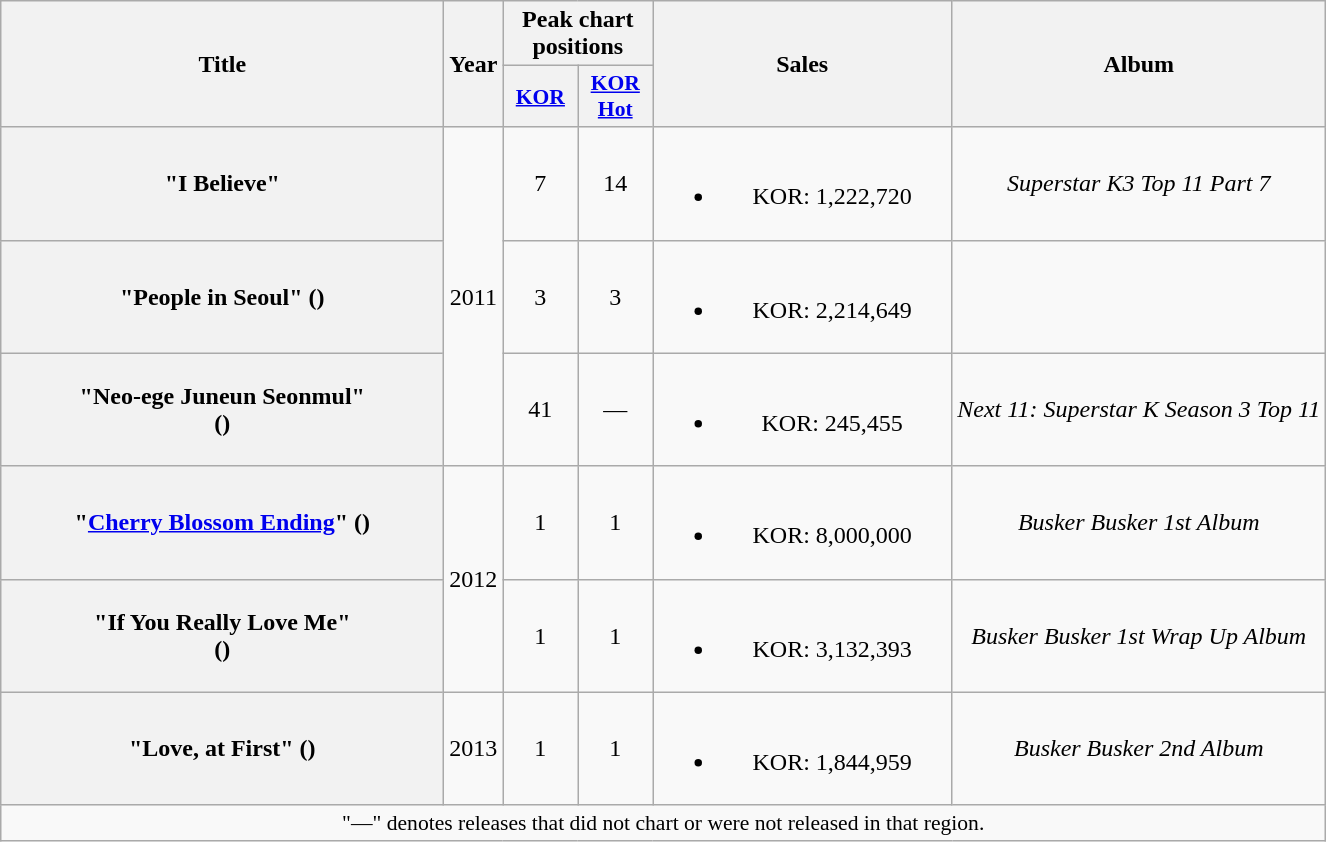<table class="wikitable plainrowheaders" style="text-align:center;" border="1">
<tr>
<th scope="col" rowspan="2" style="width:18em;">Title</th>
<th scope="col" rowspan="2">Year</th>
<th scope="col" colspan="2">Peak chart positions</th>
<th rowspan="2" style="width:12em;">Sales</th>
<th scope="col" rowspan="2">Album</th>
</tr>
<tr>
<th scope="col" style="width:3em;font-size:90%;"><a href='#'>KOR</a><br></th>
<th scope="col" style="width:3em;font-size:90%;"><a href='#'>KOR Hot</a><br></th>
</tr>
<tr>
<th scope="row">"I Believe"</th>
<td rowspan="3">2011</td>
<td>7</td>
<td>14</td>
<td><br><ul><li>KOR: 1,222,720</li></ul></td>
<td rowspan="1"><em>Superstar K3 Top 11 Part 7</em></td>
</tr>
<tr>
<th scope="row">"People in Seoul" ()</th>
<td>3</td>
<td>3</td>
<td><br><ul><li>KOR: 2,214,649</li></ul></td>
<td></td>
</tr>
<tr>
<th scope="row">"Neo-ege Juneun Seonmul" <br> () </th>
<td>41</td>
<td>—</td>
<td><br><ul><li>KOR: 245,455</li></ul></td>
<td><em>Next 11: Superstar K Season 3 Top 11</em></td>
</tr>
<tr>
<th scope="row">"<a href='#'>Cherry Blossom Ending</a>" ()</th>
<td rowspan="2">2012</td>
<td>1</td>
<td>1</td>
<td><br><ul><li>KOR: 8,000,000</li></ul></td>
<td><em>Busker Busker 1st Album</em></td>
</tr>
<tr>
<th scope="row">"If You Really Love Me"<br>()</th>
<td>1</td>
<td>1</td>
<td><br><ul><li>KOR: 3,132,393</li></ul></td>
<td><em>Busker Busker 1st Wrap Up Album</em></td>
</tr>
<tr>
<th scope="row">"Love, at First" ()</th>
<td>2013</td>
<td>1</td>
<td>1</td>
<td><br><ul><li>KOR: 1,844,959</li></ul></td>
<td><em>Busker Busker 2nd Album</em></td>
</tr>
<tr>
<td colspan="6" style="font-size:90%">"—" denotes releases that did not chart or were not released in that region.</td>
</tr>
</table>
